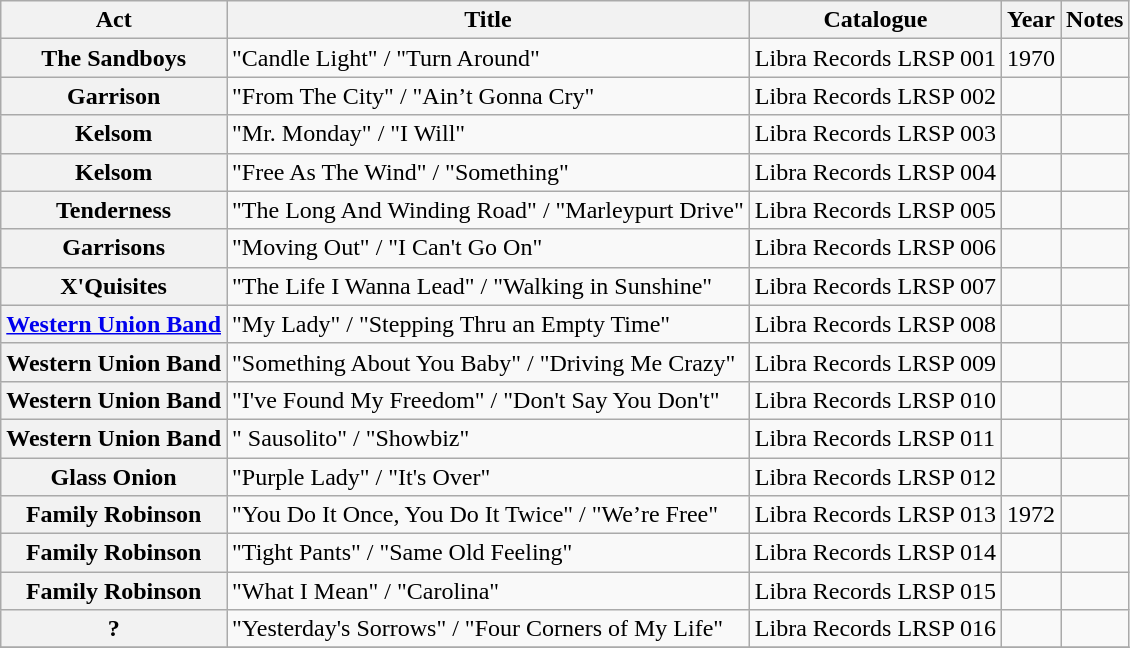<table class="wikitable plainrowheaders sortable">
<tr>
<th scope="col">Act</th>
<th scope="col">Title</th>
<th scope="col">Catalogue</th>
<th scope="col">Year</th>
<th scope="col" class="unsortable">Notes</th>
</tr>
<tr>
<th scope="row">The Sandboys</th>
<td>"Candle Light" / "Turn Around"</td>
<td>Libra Records LRSP 001</td>
<td>1970</td>
<td></td>
</tr>
<tr>
<th scope="row">Garrison</th>
<td>"From The City" / "Ain’t Gonna Cry"</td>
<td>Libra Records LRSP 002</td>
<td></td>
<td></td>
</tr>
<tr>
<th scope="row">Kelsom</th>
<td>"Mr. Monday" / "I Will"</td>
<td>Libra Records LRSP 003</td>
<td></td>
<td></td>
</tr>
<tr>
<th scope="row">Kelsom</th>
<td>"Free As The Wind" / "Something"</td>
<td>Libra Records LRSP 004</td>
<td></td>
<td></td>
</tr>
<tr>
<th scope="row">Tenderness</th>
<td>"The Long And Winding Road" / "Marleypurt Drive"</td>
<td>Libra Records LRSP 005</td>
<td></td>
<td></td>
</tr>
<tr>
<th scope="row">Garrisons</th>
<td>"Moving Out" / "I Can't Go On"</td>
<td>Libra Records LRSP 006</td>
<td></td>
<td></td>
</tr>
<tr>
<th scope="row">X'Quisites</th>
<td>"The Life I Wanna Lead" / "Walking in Sunshine"</td>
<td>Libra Records LRSP 007</td>
<td></td>
<td></td>
</tr>
<tr>
<th scope="row"><a href='#'>Western Union Band</a></th>
<td>"My Lady" / "Stepping Thru an Empty Time"</td>
<td>Libra Records LRSP 008</td>
<td></td>
<td></td>
</tr>
<tr>
<th scope="row">Western Union Band</th>
<td>"Something About You Baby" / "Driving Me Crazy"</td>
<td>Libra Records LRSP 009</td>
<td></td>
<td></td>
</tr>
<tr>
<th scope="row">Western Union Band</th>
<td>"I've Found My Freedom" / "Don't Say You Don't"</td>
<td>Libra Records LRSP 010</td>
<td></td>
<td></td>
</tr>
<tr>
<th scope="row">Western Union Band</th>
<td>" Sausolito" / "Showbiz"</td>
<td>Libra Records LRSP 011</td>
<td></td>
<td></td>
</tr>
<tr>
<th scope="row">Glass Onion</th>
<td>"Purple Lady" / "It's Over"</td>
<td>Libra Records LRSP 012</td>
<td></td>
<td></td>
</tr>
<tr>
<th scope="row">Family Robinson</th>
<td>"You Do It Once, You Do It Twice" / "We’re Free"</td>
<td>Libra Records LRSP 013</td>
<td>1972</td>
<td></td>
</tr>
<tr>
<th scope="row">Family Robinson</th>
<td>"Tight Pants" / "Same Old Feeling"</td>
<td>Libra Records LRSP 014</td>
<td></td>
<td></td>
</tr>
<tr>
<th scope="row">Family Robinson</th>
<td>"What I Mean" / "Carolina"</td>
<td>Libra Records LRSP 015</td>
<td></td>
<td></td>
</tr>
<tr>
<th scope="row">?</th>
<td>"Yesterday's Sorrows" / "Four Corners of My Life"</td>
<td>Libra Records LRSP 016</td>
<td></td>
<td></td>
</tr>
<tr>
</tr>
</table>
